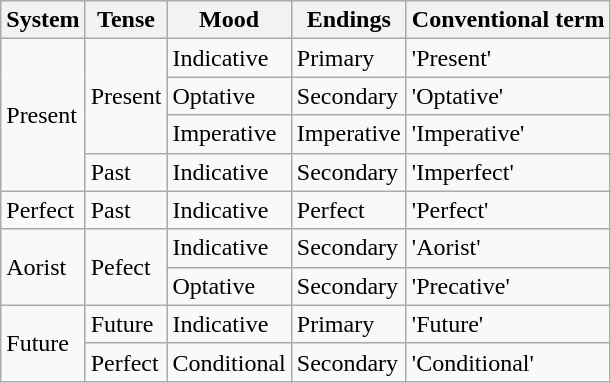<table class="wikitable">
<tr>
<th>System</th>
<th>Tense</th>
<th>Mood</th>
<th>Endings</th>
<th>Conventional term</th>
</tr>
<tr>
<td rowspan='4'>Present</td>
<td rowspan='3'>Present</td>
<td>Indicative</td>
<td>Primary</td>
<td>'Present'</td>
</tr>
<tr>
<td>Optative</td>
<td>Secondary</td>
<td>'Optative'</td>
</tr>
<tr>
<td>Imperative</td>
<td>Imperative</td>
<td>'Imperative'</td>
</tr>
<tr>
<td>Past</td>
<td>Indicative</td>
<td>Secondary</td>
<td>'Imperfect'</td>
</tr>
<tr>
<td>Perfect</td>
<td>Past</td>
<td>Indicative</td>
<td>Perfect</td>
<td>'Perfect'</td>
</tr>
<tr>
<td rowspan='2'>Aorist</td>
<td rowspan='2'>Pefect</td>
<td>Indicative</td>
<td>Secondary</td>
<td>'Aorist'</td>
</tr>
<tr>
<td>Optative</td>
<td>Secondary</td>
<td>'Precative'</td>
</tr>
<tr>
<td rowspan='2'>Future</td>
<td>Future </td>
<td>Indicative</td>
<td>Primary</td>
<td>'Future'</td>
</tr>
<tr>
<td>Perfect</td>
<td>Conditional</td>
<td>Secondary</td>
<td>'Conditional'</td>
</tr>
</table>
